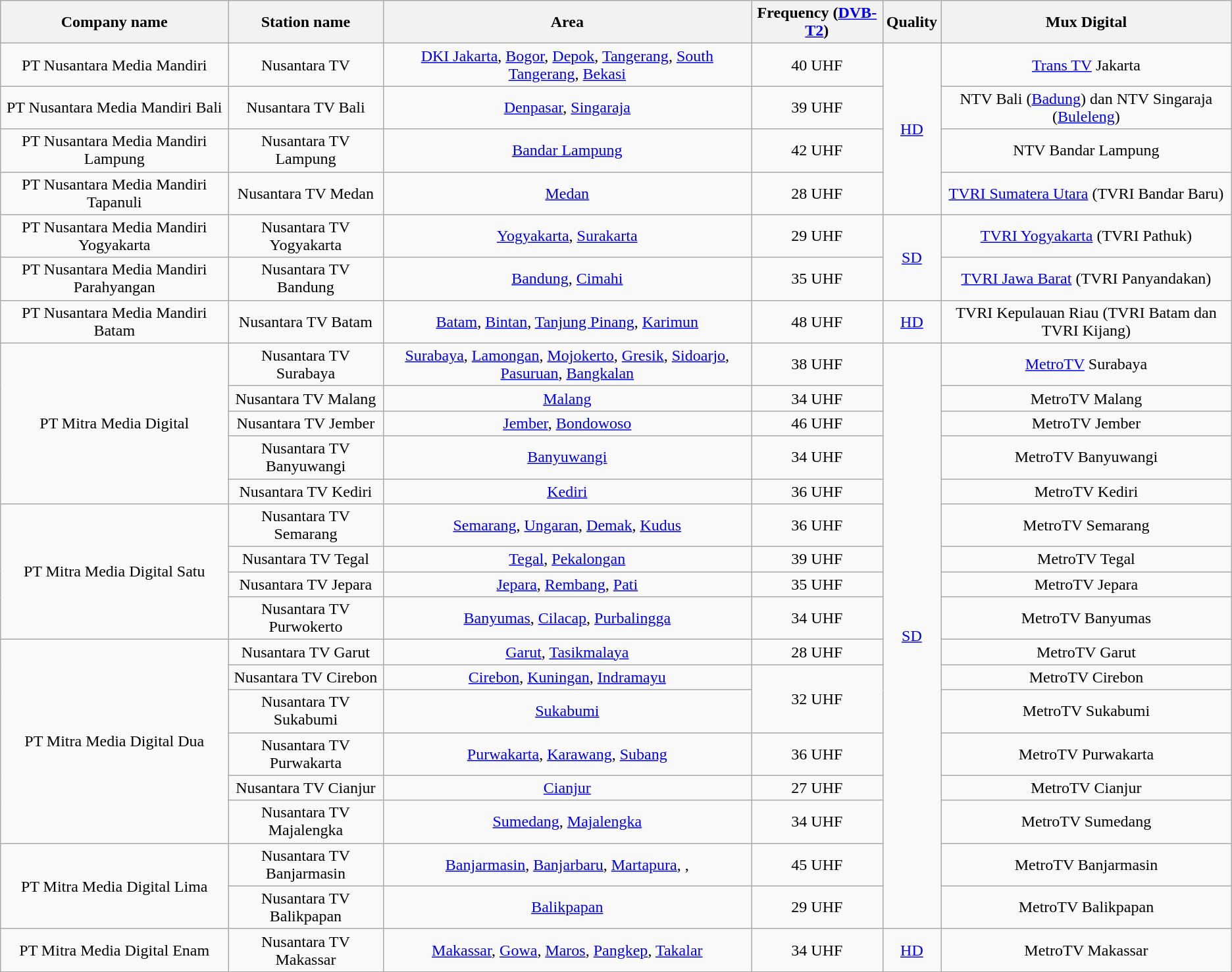<table class="wikitable sortable" style="text-align: center;">
<tr>
<th>Company name</th>
<th>Station name</th>
<th>Area</th>
<th>Frequency (<a href='#'>DVB-T2</a>)</th>
<th>Quality</th>
<th>Mux Digital</th>
</tr>
<tr>
<td>PT Nusantara Media Mandiri</td>
<td>Nusantara TV</td>
<td><a href='#'>DKI Jakarta</a>, <a href='#'>Bogor</a>, <a href='#'>Depok</a>, <a href='#'>Tangerang</a>, <a href='#'>South Tangerang</a>, <a href='#'>Bekasi</a></td>
<td>40 UHF</td>
<td rowspan="4"><a href='#'>HD</a></td>
<td><a href='#'>Trans TV</a> Jakarta</td>
</tr>
<tr>
<td>PT Nusantara Media Mandiri Bali</td>
<td>Nusantara TV Bali</td>
<td><a href='#'>Denpasar</a>, <a href='#'>Singaraja</a></td>
<td>39 UHF</td>
<td>NTV Bali (<a href='#'>Badung</a>) dan NTV Singaraja (<a href='#'>Buleleng</a>)</td>
</tr>
<tr>
<td>PT Nusantara Media Mandiri Lampung</td>
<td>Nusantara TV Lampung</td>
<td><a href='#'>Bandar Lampung</a></td>
<td>42 UHF</td>
<td>NTV Bandar Lampung</td>
</tr>
<tr>
<td>PT Nusantara Media Mandiri Tapanuli</td>
<td>Nusantara TV Medan</td>
<td><a href='#'>Medan</a></td>
<td>28 UHF</td>
<td><a href='#'>TVRI Sumatera Utara</a> (TVRI Bandar Baru)</td>
</tr>
<tr>
<td>PT Nusantara Media Mandiri Yogyakarta</td>
<td>Nusantara TV Yogyakarta</td>
<td><a href='#'>Yogyakarta</a>, <a href='#'>Surakarta</a></td>
<td>29 UHF</td>
<td rowspan=2><a href='#'>SD</a></td>
<td><a href='#'>TVRI Yogyakarta</a> (TVRI Pathuk)</td>
</tr>
<tr>
<td>PT Nusantara Media Mandiri Parahyangan</td>
<td>Nusantara TV Bandung</td>
<td><a href='#'>Bandung</a>, <a href='#'>Cimahi</a></td>
<td>35 UHF</td>
<td><a href='#'>TVRI Jawa Barat</a> (TVRI Panyandakan)<br></td>
</tr>
<tr>
<td>PT Nusantara Media Mandiri Batam</td>
<td>Nusantara TV Batam</td>
<td><a href='#'>Batam</a>, <a href='#'>Bintan</a>, <a href='#'>Tanjung Pinang</a>, <a href='#'>Karimun</a></td>
<td>48 UHF</td>
<td rowspan=1><a href='#'>HD</a></td>
<td>TVRI Kepulauan Riau (TVRI Batam dan TVRI Kijang)</td>
</tr>
<tr>
<td Rowspan=5>PT Mitra Media Digital</td>
<td>Nusantara TV Surabaya</td>
<td><a href='#'>Surabaya</a>, <a href='#'>Lamongan</a>, <a href='#'>Mojokerto</a>, <a href='#'>Gresik</a>, <a href='#'>Sidoarjo</a>, <a href='#'>Pasuruan</a>, <a href='#'>Bangkalan</a></td>
<td>38 UHF</td>
<td rowspan=17><a href='#'>SD</a></td>
<td><a href='#'>MetroTV</a> Surabaya</td>
</tr>
<tr>
<td>Nusantara TV Malang</td>
<td><a href='#'>Malang</a></td>
<td>34 UHF</td>
<td>MetroTV Malang</td>
</tr>
<tr>
<td>Nusantara TV Jember</td>
<td><a href='#'>Jember</a>, <a href='#'>Bondowoso</a></td>
<td>46 UHF</td>
<td>MetroTV Jember</td>
</tr>
<tr>
<td>Nusantara TV Banyuwangi</td>
<td><a href='#'>Banyuwangi</a></td>
<td>34 UHF</td>
<td>MetroTV Banyuwangi</td>
</tr>
<tr>
<td>Nusantara TV Kediri</td>
<td><a href='#'>Kediri</a></td>
<td>36 UHF</td>
<td>MetroTV Kediri</td>
</tr>
<tr>
<td Rowspan=4>PT Mitra Media Digital Satu</td>
<td>Nusantara TV Semarang</td>
<td><a href='#'>Semarang</a>, <a href='#'>Ungaran</a>, <a href='#'>Demak</a>, <a href='#'>Kudus</a></td>
<td>36 UHF</td>
<td>MetroTV Semarang</td>
</tr>
<tr>
<td>Nusantara TV Tegal</td>
<td><a href='#'>Tegal</a>, <a href='#'>Pekalongan</a></td>
<td>39 UHF</td>
<td>MetroTV Tegal</td>
</tr>
<tr>
<td>Nusantara TV Jepara</td>
<td><a href='#'>Jepara</a>, <a href='#'>Rembang</a>, <a href='#'>Pati</a></td>
<td>35 UHF</td>
<td>MetroTV Jepara</td>
</tr>
<tr>
<td>Nusantara TV Purwokerto</td>
<td><a href='#'>Banyumas</a>, <a href='#'>Cilacap</a>, <a href='#'>Purbalingga</a></td>
<td>34 UHF</td>
<td>MetroTV Banyumas</td>
</tr>
<tr>
<td Rowspan=6>PT Mitra Media Digital Dua</td>
<td>Nusantara TV Garut</td>
<td><a href='#'>Garut</a>, <a href='#'>Tasikmalaya</a></td>
<td>28 UHF</td>
<td>MetroTV Garut</td>
</tr>
<tr>
<td>Nusantara TV Cirebon</td>
<td><a href='#'>Cirebon</a>, <a href='#'>Kuningan</a>, <a href='#'>Indramayu</a></td>
<td rowspan=2>32 UHF</td>
<td>MetroTV Cirebon</td>
</tr>
<tr>
<td>Nusantara TV Sukabumi</td>
<td><a href='#'>Sukabumi</a></td>
<td>MetroTV Sukabumi</td>
</tr>
<tr>
<td>Nusantara TV Purwakarta</td>
<td><a href='#'>Purwakarta</a>, <a href='#'>Karawang</a>, <a href='#'>Subang</a></td>
<td>36 UHF</td>
<td>MetroTV Purwakarta</td>
</tr>
<tr>
<td>Nusantara TV Cianjur</td>
<td><a href='#'>Cianjur</a></td>
<td>27 UHF</td>
<td>MetroTV Cianjur</td>
</tr>
<tr>
<td>Nusantara TV Majalengka</td>
<td><a href='#'>Sumedang</a>, <a href='#'>Majalengka</a></td>
<td>34 UHF</td>
<td>MetroTV Sumedang</td>
</tr>
<tr>
<td Rowspan=2>PT Mitra Media Digital Lima</td>
<td>Nusantara TV Banjarmasin</td>
<td><a href='#'>Banjarmasin</a>, <a href='#'>Banjarbaru</a>, <a href='#'>Martapura</a>, , </td>
<td>45 UHF</td>
<td>MetroTV Banjarmasin</td>
</tr>
<tr>
<td>Nusantara TV Balikpapan</td>
<td><a href='#'>Balikpapan</a></td>
<td>29 UHF</td>
<td>MetroTV Balikpapan</td>
</tr>
<tr>
<td>PT Mitra Media Digital Enam</td>
<td>Nusantara TV Makassar</td>
<td><a href='#'>Makassar</a>, <a href='#'>Gowa</a>, <a href='#'>Maros</a>, <a href='#'>Pangkep</a>, <a href='#'>Takalar</a></td>
<td>34 UHF</td>
<td><a href='#'>HD</a></td>
<td>MetroTV Makassar</td>
</tr>
</table>
